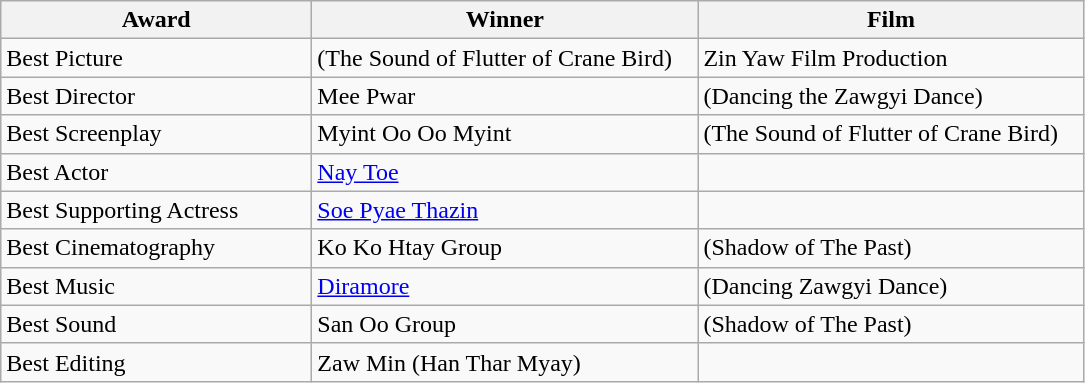<table class="wikitable">
<tr>
<th width="200"><strong>Award</strong></th>
<th width="250"><strong>Winner</strong></th>
<th width="250"><strong>Film</strong></th>
</tr>
<tr>
<td>Best Picture</td>
<td> (The Sound of Flutter of Crane Bird)</td>
<td>Zin Yaw Film Production</td>
</tr>
<tr>
<td>Best Director</td>
<td>Mee Pwar</td>
<td> (Dancing the Zawgyi Dance)</td>
</tr>
<tr>
<td>Best Screenplay</td>
<td>Myint Oo Oo Myint</td>
<td> (The Sound of Flutter of Crane Bird)</td>
</tr>
<tr>
<td>Best Actor</td>
<td><a href='#'>Nay Toe</a></td>
<td></td>
</tr>
<tr>
<td>Best Supporting Actress</td>
<td><a href='#'>Soe Pyae Thazin</a></td>
<td></td>
</tr>
<tr>
<td>Best Cinematography</td>
<td>Ko Ko Htay Group</td>
<td> (Shadow of The Past)</td>
</tr>
<tr>
<td>Best Music</td>
<td><a href='#'>Diramore</a></td>
<td> (Dancing Zawgyi Dance)</td>
</tr>
<tr>
<td>Best Sound</td>
<td>San Oo Group</td>
<td> (Shadow of The Past)</td>
</tr>
<tr>
<td>Best Editing</td>
<td>Zaw Min (Han Thar Myay)</td>
<td></td>
</tr>
</table>
